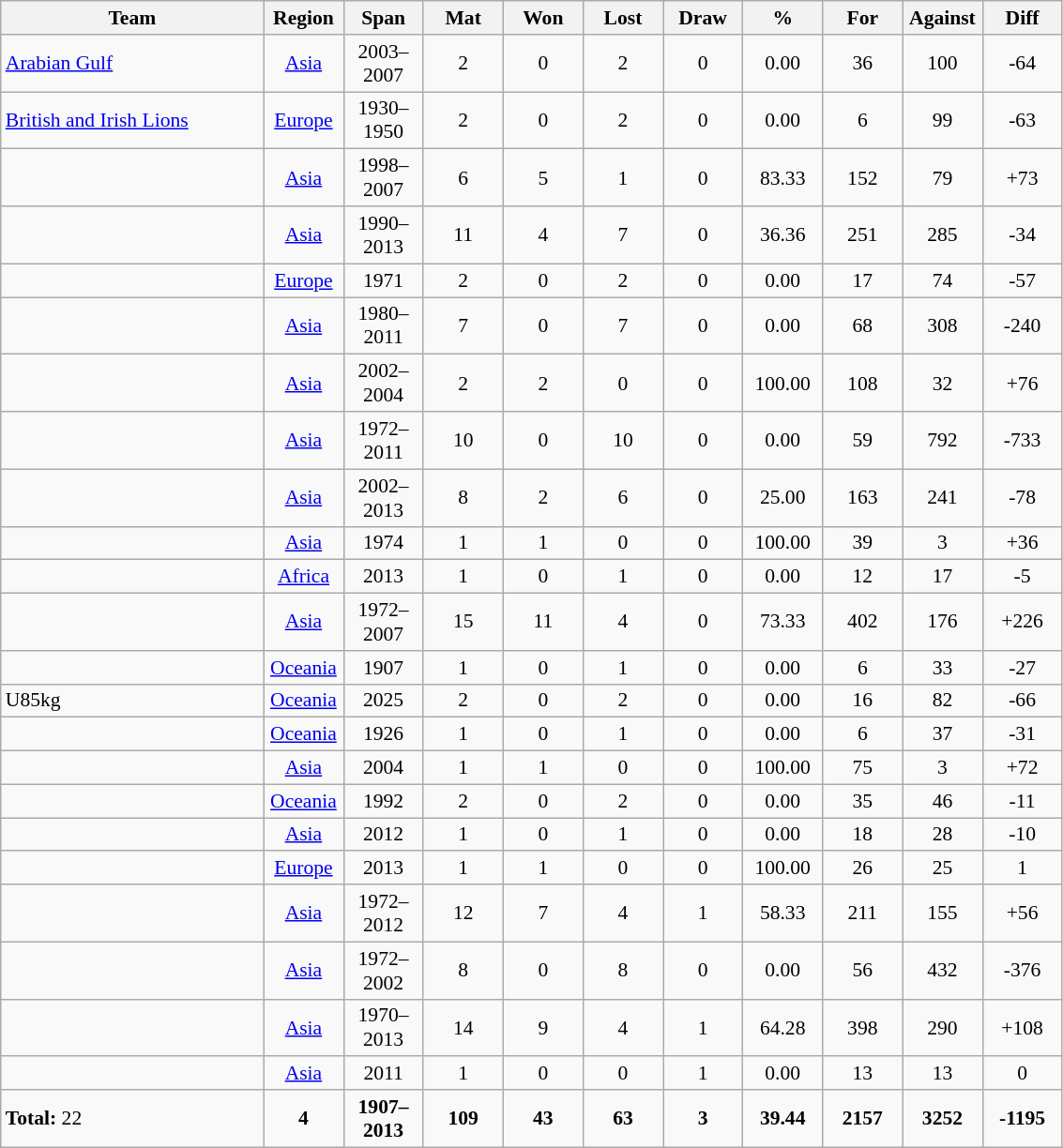<table class="wikitable sortable" style="font-size:90%; text-align:center;">
<tr>
<th style="width:180px;">Team</th>
<th style="width:50px;">Region</th>
<th style="width:50px;">Span</th>
<th style="width:50px;">Mat</th>
<th style="width:50px;">Won</th>
<th style="width:50px;">Lost</th>
<th style="width:50px;">Draw</th>
<th style="width:50px;">%</th>
<th style="width:50px;">For</th>
<th style="width:50px;">Against</th>
<th style="width:50px;">Diff</th>
</tr>
<tr>
<td align="left"><a href='#'>Arabian Gulf</a></td>
<td><a href='#'>Asia</a></td>
<td>2003–2007</td>
<td>2</td>
<td>0</td>
<td>2</td>
<td>0</td>
<td>0.00</td>
<td>36</td>
<td>100</td>
<td>-64</td>
</tr>
<tr>
<td align="left"><a href='#'>British and Irish Lions</a></td>
<td><a href='#'>Europe</a></td>
<td>1930–1950</td>
<td>2</td>
<td>0</td>
<td>2</td>
<td>0</td>
<td>0.00</td>
<td>6</td>
<td>99</td>
<td>-63</td>
</tr>
<tr>
<td align="left"></td>
<td><a href='#'>Asia</a></td>
<td>1998–2007</td>
<td>6</td>
<td>5</td>
<td>1</td>
<td>0</td>
<td>83.33</td>
<td>152</td>
<td>79</td>
<td>+73</td>
</tr>
<tr>
<td align="left"></td>
<td><a href='#'>Asia</a></td>
<td>1990–2013</td>
<td>11</td>
<td>4</td>
<td>7</td>
<td>0</td>
<td>36.36</td>
<td>251</td>
<td>285</td>
<td>-34</td>
</tr>
<tr>
<td align="left"></td>
<td><a href='#'>Europe</a></td>
<td>1971</td>
<td>2</td>
<td>0</td>
<td>2</td>
<td>0</td>
<td>0.00</td>
<td>17</td>
<td>74</td>
<td>-57</td>
</tr>
<tr>
<td align="left"></td>
<td><a href='#'>Asia</a></td>
<td>1980–2011</td>
<td>7</td>
<td>0</td>
<td>7</td>
<td>0</td>
<td>0.00</td>
<td>68</td>
<td>308</td>
<td>-240</td>
</tr>
<tr>
<td align="left"></td>
<td><a href='#'>Asia</a></td>
<td>2002–2004</td>
<td>2</td>
<td>2</td>
<td>0</td>
<td>0</td>
<td>100.00</td>
<td>108</td>
<td>32</td>
<td>+76</td>
</tr>
<tr>
<td align="left"></td>
<td><a href='#'>Asia</a></td>
<td>1972–2011</td>
<td>10</td>
<td>0</td>
<td>10</td>
<td>0</td>
<td>0.00</td>
<td>59</td>
<td>792</td>
<td>-733</td>
</tr>
<tr>
<td align="left"></td>
<td><a href='#'>Asia</a></td>
<td>2002–2013</td>
<td>8</td>
<td>2</td>
<td>6</td>
<td>0</td>
<td>25.00</td>
<td>163</td>
<td>241</td>
<td>-78</td>
</tr>
<tr>
<td align="left"></td>
<td><a href='#'>Asia</a></td>
<td>1974</td>
<td>1</td>
<td>1</td>
<td>0</td>
<td>0</td>
<td>100.00</td>
<td>39</td>
<td>3</td>
<td>+36</td>
</tr>
<tr>
<td align="left"></td>
<td><a href='#'>Africa</a></td>
<td>2013</td>
<td>1</td>
<td>0</td>
<td>1</td>
<td>0</td>
<td>0.00</td>
<td>12</td>
<td>17</td>
<td>-5</td>
</tr>
<tr>
<td align="left"></td>
<td><a href='#'>Asia</a></td>
<td>1972–2007</td>
<td>15</td>
<td>11</td>
<td>4</td>
<td>0</td>
<td>73.33</td>
<td>402</td>
<td>176</td>
<td>+226</td>
</tr>
<tr>
<td align="left"></td>
<td><a href='#'>Oceania</a></td>
<td>1907</td>
<td>1</td>
<td>0</td>
<td>1</td>
<td>0</td>
<td>0.00</td>
<td>6</td>
<td>33</td>
<td>-27</td>
</tr>
<tr>
<td align="left"> U85kg</td>
<td><a href='#'>Oceania</a></td>
<td>2025</td>
<td>2</td>
<td>0</td>
<td>2</td>
<td>0</td>
<td>0.00</td>
<td>16</td>
<td>82</td>
<td>-66</td>
</tr>
<tr>
<td align="left"></td>
<td><a href='#'>Oceania</a></td>
<td>1926</td>
<td>1</td>
<td>0</td>
<td>1</td>
<td>0</td>
<td>0.00</td>
<td>6</td>
<td>37</td>
<td>-31</td>
</tr>
<tr>
<td align="left"></td>
<td><a href='#'>Asia</a></td>
<td>2004</td>
<td>1</td>
<td>1</td>
<td>0</td>
<td>0</td>
<td>100.00</td>
<td>75</td>
<td>3</td>
<td>+72</td>
</tr>
<tr>
<td align="left"></td>
<td><a href='#'>Oceania</a></td>
<td>1992</td>
<td>2</td>
<td>0</td>
<td>2</td>
<td>0</td>
<td>0.00</td>
<td>35</td>
<td>46</td>
<td>-11</td>
</tr>
<tr>
<td align="left"></td>
<td><a href='#'>Asia</a></td>
<td>2012</td>
<td>1</td>
<td>0</td>
<td>1</td>
<td>0</td>
<td>0.00</td>
<td>18</td>
<td>28</td>
<td>-10</td>
</tr>
<tr>
<td align="left"></td>
<td><a href='#'>Europe</a></td>
<td>2013</td>
<td>1</td>
<td>1</td>
<td>0</td>
<td>0</td>
<td>100.00</td>
<td>26</td>
<td>25</td>
<td>1</td>
</tr>
<tr>
<td align="left"></td>
<td><a href='#'>Asia</a></td>
<td>1972–2012</td>
<td>12</td>
<td>7</td>
<td>4</td>
<td>1</td>
<td>58.33</td>
<td>211</td>
<td>155</td>
<td>+56</td>
</tr>
<tr>
<td align="left"></td>
<td><a href='#'>Asia</a></td>
<td>1972–2002</td>
<td>8</td>
<td>0</td>
<td>8</td>
<td>0</td>
<td>0.00</td>
<td>56</td>
<td>432</td>
<td>-376</td>
</tr>
<tr>
<td align="left"></td>
<td><a href='#'>Asia</a></td>
<td>1970–2013</td>
<td>14</td>
<td>9</td>
<td>4</td>
<td>1</td>
<td>64.28</td>
<td>398</td>
<td>290</td>
<td>+108</td>
</tr>
<tr>
<td align="left"></td>
<td><a href='#'>Asia</a></td>
<td>2011</td>
<td>1</td>
<td>0</td>
<td>0</td>
<td>1</td>
<td>0.00</td>
<td>13</td>
<td>13</td>
<td>0</td>
</tr>
<tr class="sortbottom">
<td align="left"><strong>Total:</strong> 22</td>
<td><strong>4</strong></td>
<td><strong>1907–2013</strong></td>
<td><strong>109</strong></td>
<td><strong>43</strong></td>
<td><strong>63</strong></td>
<td><strong>3</strong></td>
<td><strong>39.44</strong></td>
<td><strong>2157</strong></td>
<td><strong>3252</strong></td>
<td><strong>-1195</strong></td>
</tr>
</table>
